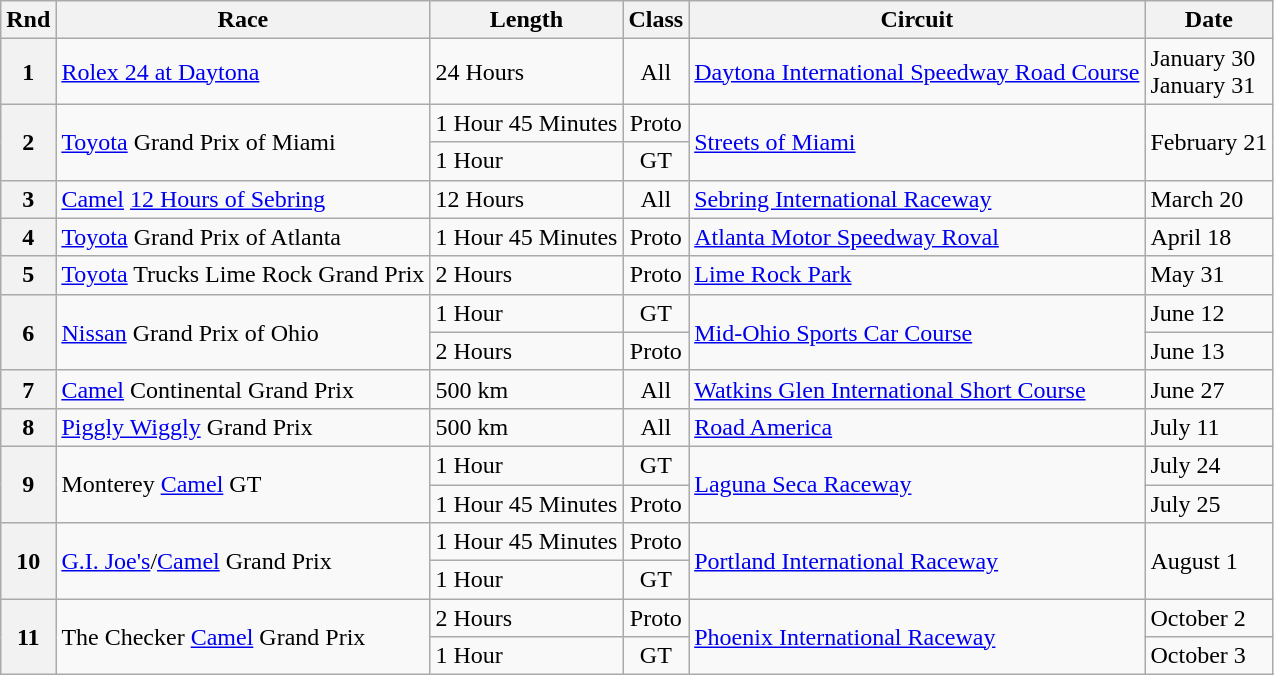<table class="wikitable">
<tr>
<th>Rnd</th>
<th>Race</th>
<th>Length</th>
<th>Class</th>
<th>Circuit</th>
<th>Date</th>
</tr>
<tr>
<th>1</th>
<td><a href='#'>Rolex 24 at Daytona</a></td>
<td>24 Hours</td>
<td align="center">All</td>
<td> <a href='#'>Daytona International Speedway Road Course</a></td>
<td>January 30<br>January 31</td>
</tr>
<tr>
<th rowspan="2">2</th>
<td rowspan="2"><a href='#'>Toyota</a> Grand Prix of Miami</td>
<td>1 Hour 45 Minutes</td>
<td align="center">Proto</td>
<td rowspan="2"> <a href='#'>Streets of Miami</a></td>
<td rowspan="2">February 21</td>
</tr>
<tr>
<td>1 Hour</td>
<td align="center">GT</td>
</tr>
<tr>
<th>3</th>
<td><a href='#'>Camel</a> <a href='#'>12 Hours of Sebring</a></td>
<td>12 Hours</td>
<td align="center">All</td>
<td> <a href='#'>Sebring International Raceway</a></td>
<td>March 20</td>
</tr>
<tr>
<th>4</th>
<td><a href='#'>Toyota</a> Grand Prix of Atlanta</td>
<td>1 Hour 45 Minutes</td>
<td align="center">Proto</td>
<td> <a href='#'>Atlanta Motor Speedway Roval</a></td>
<td>April 18</td>
</tr>
<tr>
<th>5</th>
<td><a href='#'>Toyota</a> Trucks Lime Rock Grand Prix</td>
<td>2 Hours</td>
<td align="center">Proto</td>
<td> <a href='#'>Lime Rock Park</a></td>
<td>May 31</td>
</tr>
<tr>
<th rowspan="2">6</th>
<td rowspan="2"><a href='#'>Nissan</a> Grand Prix of Ohio</td>
<td>1 Hour</td>
<td align="center">GT</td>
<td rowspan="2"> <a href='#'>Mid-Ohio Sports Car Course</a></td>
<td>June 12</td>
</tr>
<tr>
<td>2 Hours</td>
<td align="center">Proto</td>
<td>June 13</td>
</tr>
<tr>
<th>7</th>
<td><a href='#'>Camel</a> Continental Grand Prix</td>
<td>500 km</td>
<td align="center">All</td>
<td> <a href='#'>Watkins Glen International Short Course</a></td>
<td>June 27</td>
</tr>
<tr>
<th>8</th>
<td><a href='#'>Piggly Wiggly</a> Grand Prix</td>
<td>500 km</td>
<td align="center">All</td>
<td> <a href='#'>Road America</a></td>
<td>July 11</td>
</tr>
<tr>
<th rowspan="2">9</th>
<td rowspan="2">Monterey <a href='#'>Camel</a> GT</td>
<td>1 Hour</td>
<td align="center">GT</td>
<td rowspan="2"> <a href='#'>Laguna Seca Raceway</a></td>
<td>July 24</td>
</tr>
<tr>
<td>1 Hour 45 Minutes</td>
<td align="center">Proto</td>
<td>July 25</td>
</tr>
<tr>
<th rowspan="2">10</th>
<td rowspan="2"><a href='#'>G.I. Joe's</a>/<a href='#'>Camel</a> Grand Prix</td>
<td>1 Hour 45 Minutes</td>
<td align="center">Proto</td>
<td rowspan="2"> <a href='#'>Portland International Raceway</a></td>
<td rowspan="2">August 1</td>
</tr>
<tr>
<td>1 Hour</td>
<td align="center">GT</td>
</tr>
<tr>
<th rowspan="2">11</th>
<td rowspan="2">The Checker <a href='#'>Camel</a> Grand Prix</td>
<td>2 Hours</td>
<td align="center">Proto</td>
<td rowspan="2"> <a href='#'>Phoenix International Raceway</a></td>
<td>October 2</td>
</tr>
<tr>
<td>1 Hour</td>
<td align="center">GT</td>
<td>October 3</td>
</tr>
</table>
